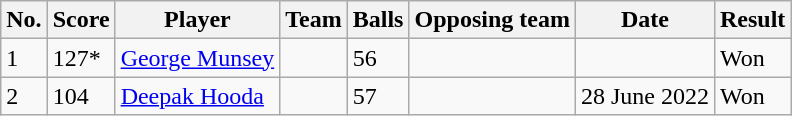<table class="wikitable sortable" style="font-size:100%">
<tr>
<th>No.</th>
<th>Score</th>
<th>Player</th>
<th>Team</th>
<th>Balls</th>
<th>Opposing team</th>
<th>Date</th>
<th>Result</th>
</tr>
<tr>
<td>1</td>
<td>127*</td>
<td><a href='#'>George Munsey</a></td>
<td></td>
<td> 56</td>
<td></td>
<td></td>
<td>Won</td>
</tr>
<tr>
<td>2</td>
<td>104</td>
<td><a href='#'>Deepak Hooda</a></td>
<td></td>
<td>57</td>
<td></td>
<td>28 June 2022</td>
<td>Won</td>
</tr>
</table>
